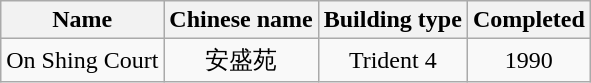<table class="wikitable" style="text-align: center">
<tr>
<th>Name</th>
<th>Chinese name</th>
<th>Building type</th>
<th>Completed</th>
</tr>
<tr>
<td>On Shing Court</td>
<td>安盛苑</td>
<td>Trident 4</td>
<td>1990</td>
</tr>
</table>
